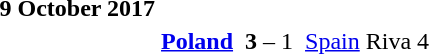<table>
<tr>
<td><strong>9 October 2017</strong></td>
</tr>
<tr>
<td></td>
<td align=right><strong><a href='#'>Poland</a></strong></td>
<td></td>
<td><strong>3</strong> – 1</td>
<td></td>
<td><a href='#'>Spain</a></td>
<td>Riva 4</td>
<td></td>
</tr>
</table>
